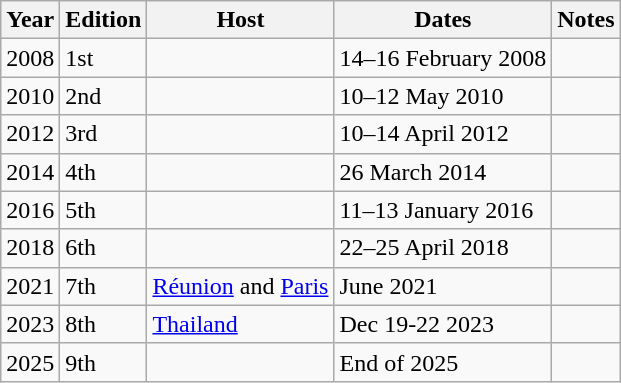<table class="wikitable">
<tr>
<th>Year</th>
<th>Edition</th>
<th>Host</th>
<th>Dates</th>
<th>Notes</th>
</tr>
<tr>
<td>2008</td>
<td>1st</td>
<td></td>
<td>14–16 February 2008</td>
<td></td>
</tr>
<tr>
<td>2010</td>
<td>2nd</td>
<td></td>
<td>10–12 May 2010</td>
<td></td>
</tr>
<tr>
<td>2012</td>
<td>3rd</td>
<td></td>
<td>10–14 April 2012</td>
<td></td>
</tr>
<tr>
<td>2014</td>
<td>4th</td>
<td></td>
<td>26 March 2014</td>
<td></td>
</tr>
<tr>
<td>2016</td>
<td>5th</td>
<td></td>
<td>11–13 January 2016</td>
<td></td>
</tr>
<tr>
<td>2018</td>
<td>6th</td>
<td></td>
<td>22–25 April 2018</td>
<td></td>
</tr>
<tr>
<td>2021</td>
<td>7th</td>
<td>  <a href='#'>Réunion</a> and <a href='#'>Paris</a></td>
<td>June 2021</td>
<td></td>
</tr>
<tr>
<td>2023</td>
<td>8th</td>
<td> <a href='#'>Thailand</a></td>
<td>Dec 19-22 2023</td>
<td></td>
</tr>
<tr>
<td>2025</td>
<td>9th</td>
<td></td>
<td>End of 2025</td>
<td></td>
</tr>
</table>
